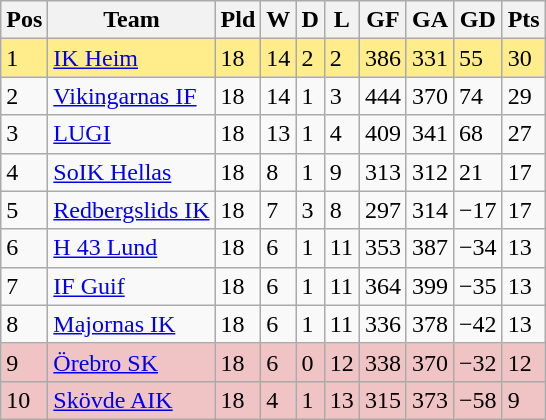<table class="wikitable">
<tr>
<th><span>Pos</span></th>
<th>Team</th>
<th><span>Pld</span></th>
<th><span>W</span></th>
<th><span>D</span></th>
<th><span>L</span></th>
<th><span>GF</span></th>
<th><span>GA</span></th>
<th><span>GD</span></th>
<th><span>Pts</span></th>
</tr>
<tr style="background:#ffec8b">
<td>1</td>
<td><a href='#'>IK Heim</a></td>
<td>18</td>
<td>14</td>
<td>2</td>
<td>2</td>
<td>386</td>
<td>331</td>
<td>55</td>
<td>30</td>
</tr>
<tr>
<td>2</td>
<td><a href='#'>Vikingarnas IF</a></td>
<td>18</td>
<td>14</td>
<td>1</td>
<td>3</td>
<td>444</td>
<td>370</td>
<td>74</td>
<td>29</td>
</tr>
<tr>
<td>3</td>
<td><a href='#'>LUGI</a></td>
<td>18</td>
<td>13</td>
<td>1</td>
<td>4</td>
<td>409</td>
<td>341</td>
<td>68</td>
<td>27</td>
</tr>
<tr>
<td>4</td>
<td><a href='#'>SoIK Hellas</a></td>
<td>18</td>
<td>8</td>
<td>1</td>
<td>9</td>
<td>313</td>
<td>312</td>
<td>21</td>
<td>17</td>
</tr>
<tr>
<td>5</td>
<td><a href='#'>Redbergslids IK</a></td>
<td>18</td>
<td>7</td>
<td>3</td>
<td>8</td>
<td>297</td>
<td>314</td>
<td>−17</td>
<td>17</td>
</tr>
<tr>
<td>6</td>
<td><a href='#'>H 43 Lund</a></td>
<td>18</td>
<td>6</td>
<td>1</td>
<td>11</td>
<td>353</td>
<td>387</td>
<td>−34</td>
<td>13</td>
</tr>
<tr>
<td>7</td>
<td><a href='#'>IF Guif</a></td>
<td>18</td>
<td>6</td>
<td>1</td>
<td>11</td>
<td>364</td>
<td>399</td>
<td>−35</td>
<td>13</td>
</tr>
<tr>
<td>8</td>
<td><a href='#'>Majornas IK</a></td>
<td>18</td>
<td>6</td>
<td>1</td>
<td>11</td>
<td>336</td>
<td>378</td>
<td>−42</td>
<td>13</td>
</tr>
<tr align="left" style="background:#f0c4c4;">
<td>9</td>
<td><a href='#'>Örebro SK</a></td>
<td>18</td>
<td>6</td>
<td>0</td>
<td>12</td>
<td>338</td>
<td>370</td>
<td>−32</td>
<td>12</td>
</tr>
<tr align="left" style="background:#f0c4c4;">
<td>10</td>
<td><a href='#'>Skövde AIK</a></td>
<td>18</td>
<td>4</td>
<td>1</td>
<td>13</td>
<td>315</td>
<td>373</td>
<td>−58</td>
<td>9</td>
</tr>
</table>
